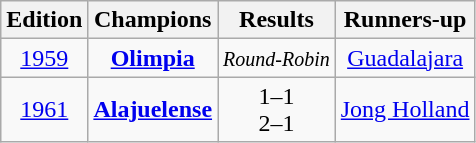<table class="wikitable" style="text-align: center;">
<tr>
<th>Edition</th>
<th>Champions</th>
<th>Results</th>
<th>Runners-up</th>
</tr>
<tr>
<td><a href='#'>1959</a></td>
<td> <strong><a href='#'>Olimpia</a></strong></td>
<td><small><em>Round-Robin</em></small></td>
<td> <a href='#'>Guadalajara</a></td>
</tr>
<tr>
<td><a href='#'>1961</a></td>
<td> <strong><a href='#'>Alajuelense</a></strong></td>
<td>1–1<br>2–1</td>
<td> <a href='#'>Jong Holland</a></td>
</tr>
</table>
